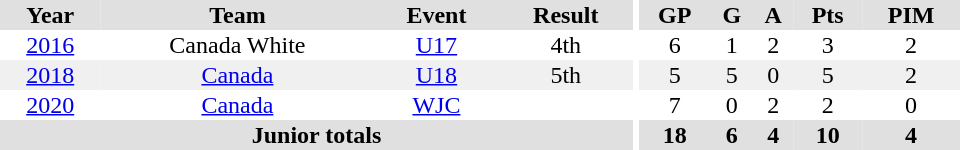<table border="0" cellpadding="1" cellspacing="0" ID="Table3" style="text-align:center; width:40em;">
<tr bgcolor="#e0e0e0">
<th>Year</th>
<th>Team</th>
<th>Event</th>
<th>Result</th>
<th rowspan="99" bgcolor="#ffffff"></th>
<th>GP</th>
<th>G</th>
<th>A</th>
<th>Pts</th>
<th>PIM</th>
</tr>
<tr>
<td><a href='#'>2016</a></td>
<td>Canada White</td>
<td><a href='#'>U17</a></td>
<td>4th</td>
<td>6</td>
<td>1</td>
<td>2</td>
<td>3</td>
<td>2</td>
</tr>
<tr bgcolor="#f0f0f0">
<td><a href='#'>2018</a></td>
<td><a href='#'>Canada</a></td>
<td><a href='#'>U18</a></td>
<td>5th</td>
<td>5</td>
<td>5</td>
<td>0</td>
<td>5</td>
<td>2</td>
</tr>
<tr>
<td><a href='#'>2020</a></td>
<td><a href='#'>Canada</a></td>
<td><a href='#'>WJC</a></td>
<td></td>
<td>7</td>
<td>0</td>
<td>2</td>
<td>2</td>
<td>0</td>
</tr>
<tr bgcolor="#e0e0e0">
<th colspan="4">Junior totals</th>
<th>18</th>
<th>6</th>
<th>4</th>
<th>10</th>
<th>4</th>
</tr>
</table>
